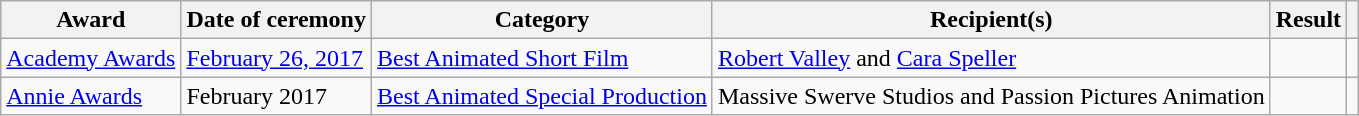<table class="wikitable sortable">
<tr>
<th>Award</th>
<th>Date of ceremony</th>
<th>Category</th>
<th>Recipient(s)</th>
<th>Result</th>
<th scope="col" class="unsortable"></th>
</tr>
<tr>
<td><a href='#'>Academy Awards</a></td>
<td><a href='#'>February 26, 2017</a></td>
<td><a href='#'>Best Animated Short Film</a></td>
<td><a href='#'>Robert Valley</a> and <a href='#'>Cara Speller</a></td>
<td></td>
<td style="text-align:center;"></td>
</tr>
<tr>
<td><a href='#'>Annie Awards</a></td>
<td>February 2017</td>
<td><a href='#'>Best Animated Special Production</a></td>
<td>Massive Swerve Studios and Passion Pictures Animation</td>
<td></td>
<td></td>
</tr>
</table>
